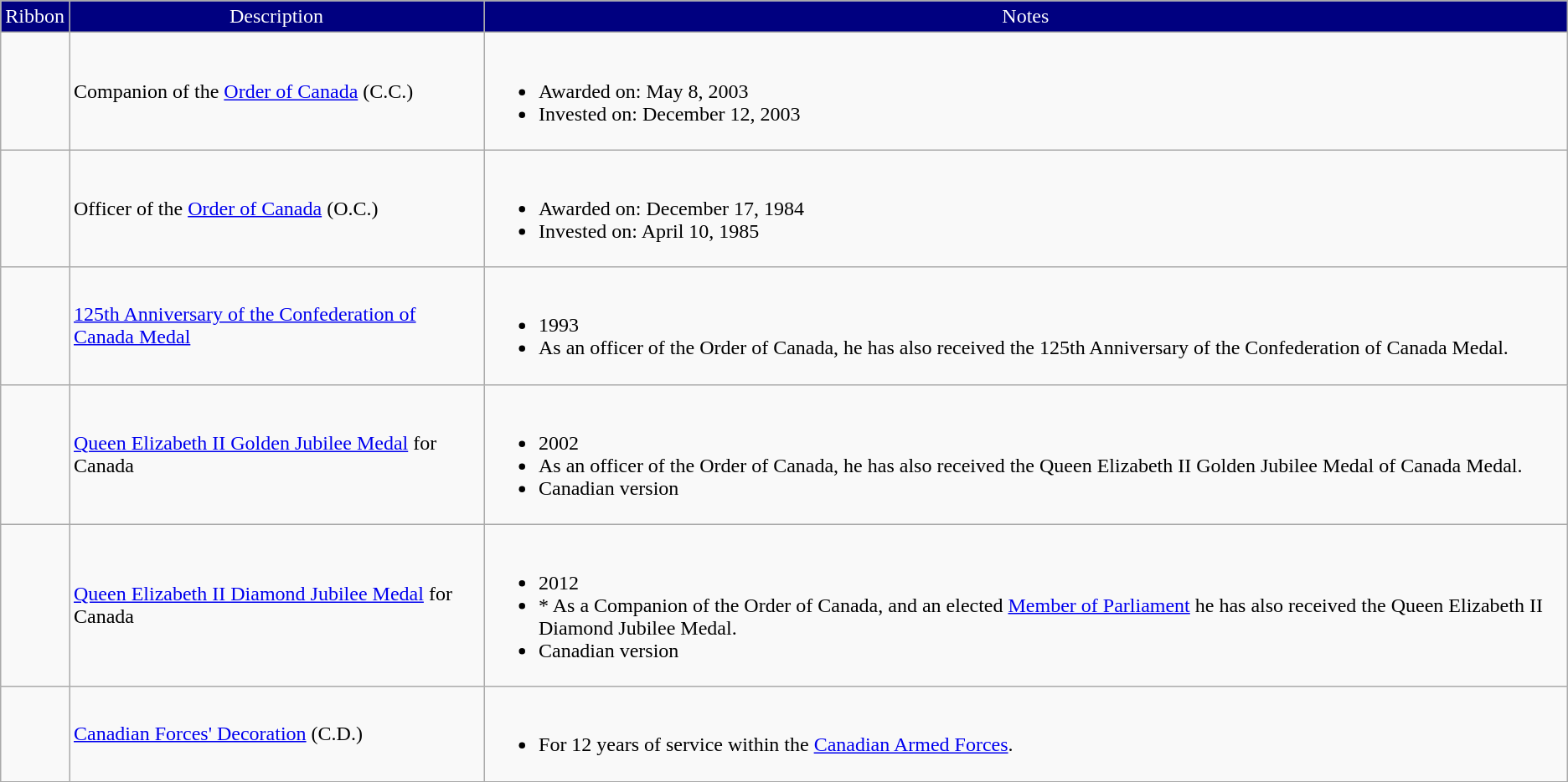<table class="wikitable">
<tr style="background:Navy;color:White" align="center">
<td>Ribbon</td>
<td>Description</td>
<td>Notes</td>
</tr>
<tr>
<td></td>
<td>Companion of the <a href='#'>Order of Canada</a> (C.C.)</td>
<td><br><ul><li>Awarded on: May 8, 2003</li><li>Invested on: December 12, 2003</li></ul></td>
</tr>
<tr>
<td></td>
<td>Officer of the <a href='#'>Order of Canada</a> (O.C.)</td>
<td><br><ul><li>Awarded on: December 17, 1984</li><li>Invested on: April 10, 1985</li></ul></td>
</tr>
<tr>
<td></td>
<td><a href='#'>125th Anniversary of the Confederation of Canada Medal</a></td>
<td><br><ul><li>1993</li><li>As an officer of the Order of Canada, he has also received the 125th Anniversary of the Confederation of Canada Medal.</li></ul></td>
</tr>
<tr>
<td></td>
<td><a href='#'>Queen Elizabeth II Golden Jubilee Medal</a> for Canada</td>
<td><br><ul><li>2002</li><li>As an officer of the Order of Canada, he has also received the Queen Elizabeth II Golden Jubilee Medal of Canada Medal.</li><li>Canadian version</li></ul></td>
</tr>
<tr>
<td></td>
<td><a href='#'>Queen Elizabeth II Diamond Jubilee Medal</a> for Canada</td>
<td><br><ul><li>2012</li><li>* As a Companion of the Order of Canada, and an elected <a href='#'>Member of Parliament</a> he has also received the Queen Elizabeth II Diamond Jubilee Medal.</li><li>Canadian version</li></ul></td>
</tr>
<tr>
<td></td>
<td><a href='#'>Canadian Forces' Decoration</a> (C.D.)</td>
<td><br><ul><li>For 12 years of service within the <a href='#'>Canadian Armed Forces</a>.</li></ul></td>
</tr>
</table>
